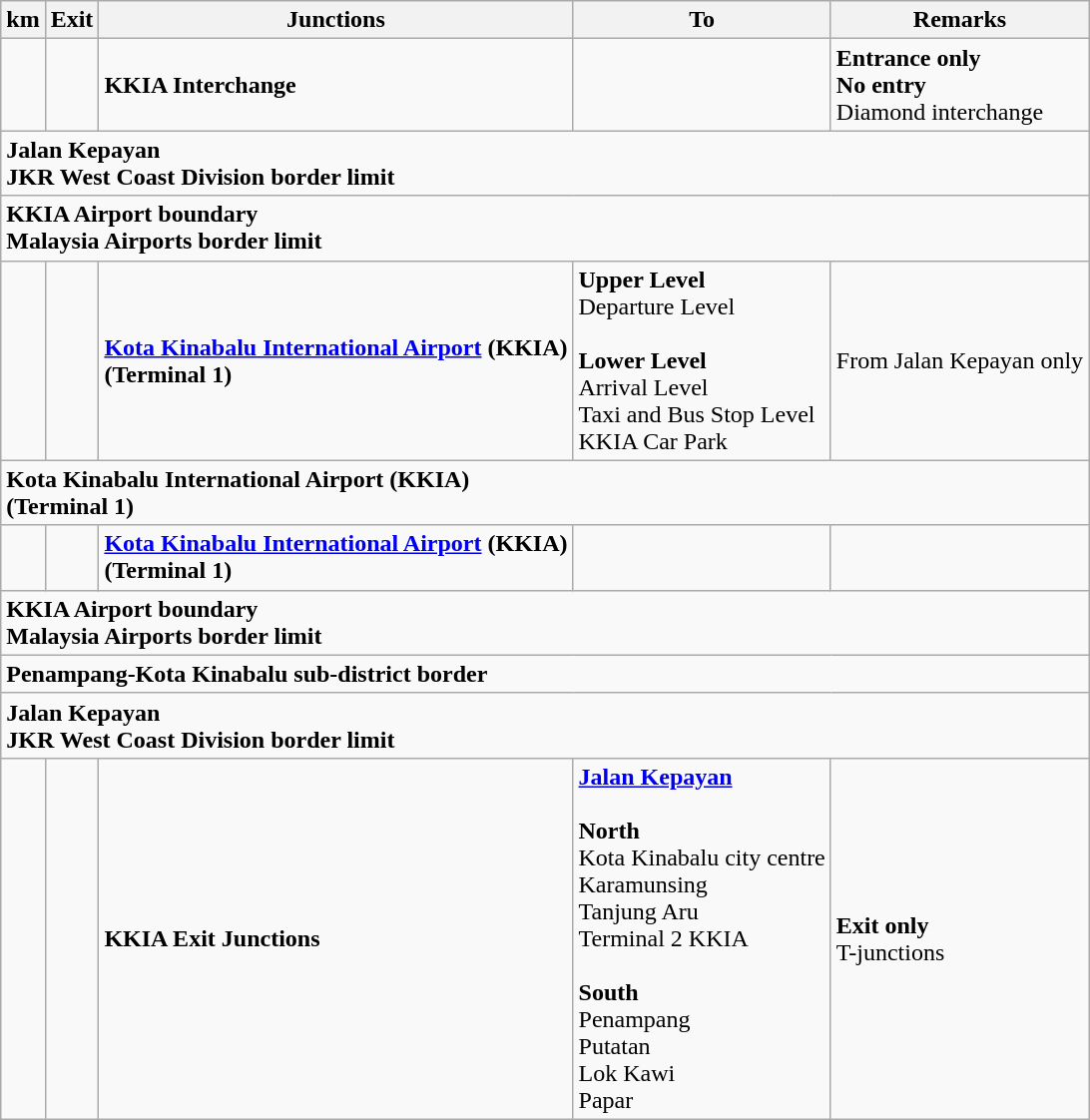<table class="wikitable">
<tr>
<th>km</th>
<th>Exit</th>
<th>Junctions</th>
<th>To</th>
<th>Remarks</th>
</tr>
<tr>
<td></td>
<td></td>
<td><strong>KKIA Interchange</strong></td>
<td></td>
<td><strong>Entrance only</strong><br><strong>No entry</strong><br>Diamond interchange</td>
</tr>
<tr>
<td style="width:600px" colspan="6" style="text-align:center; background:blue;"><strong><span>  Jalan Kepayan<br>JKR West Coast Division border limit</span></strong></td>
</tr>
<tr>
<td style="width:600px" colspan="6" style="text-align:center; background:yellow;"><strong><span>KKIA Airport boundary<br>Malaysia Airports border limit</span></strong></td>
</tr>
<tr>
<td></td>
<td></td>
<td><strong><a href='#'>Kota Kinabalu International Airport</a> (KKIA)</strong> <br><strong>(Terminal 1)</strong></td>
<td><strong>Upper Level</strong><br>Departure Level<br><br><strong>Lower Level</strong><br>Arrival Level<br>Taxi and Bus Stop Level<br> KKIA Car Park</td>
<td>From Jalan Kepayan only</td>
</tr>
<tr>
<td style="width:600px" colspan="6" style="text-align:center; background:blue;"><strong><span>Kota Kinabalu International Airport (KKIA) <br>(Terminal 1)</span></strong></td>
</tr>
<tr>
<td></td>
<td></td>
<td><strong><a href='#'>Kota Kinabalu International Airport</a> (KKIA)</strong> <br><strong>(Terminal 1)</strong></td>
<td></td>
<td></td>
</tr>
<tr>
<td style="width:600px" colspan="6" style="text-align:center; background:yellow;"><strong><span>KKIA Airport boundary<br>Malaysia Airports border limit</span></strong></td>
</tr>
<tr>
<td style="width:600px" colspan="6" style="text-align:center; background:maroon;"><strong><span>Penampang-Kota Kinabalu sub-district border</span></strong></td>
</tr>
<tr>
<td style="width:600px" colspan="6" style="text-align:center; background:blue;"><strong><span>  Jalan Kepayan<br>JKR West Coast Division border limit</span></strong></td>
</tr>
<tr>
<td></td>
<td></td>
<td><strong>KKIA Exit Junctions</strong></td>
<td>  <strong><a href='#'>Jalan Kepayan</a></strong><br><br><strong>North</strong><br>Kota Kinabalu city centre<br>Karamunsing<br>Tanjung Aru<br>Terminal 2 KKIA <br><br><strong>South</strong><br>Penampang<br>Putatan<br>Lok Kawi<br>Papar</td>
<td><strong>Exit only</strong><br>T-junctions</td>
</tr>
</table>
